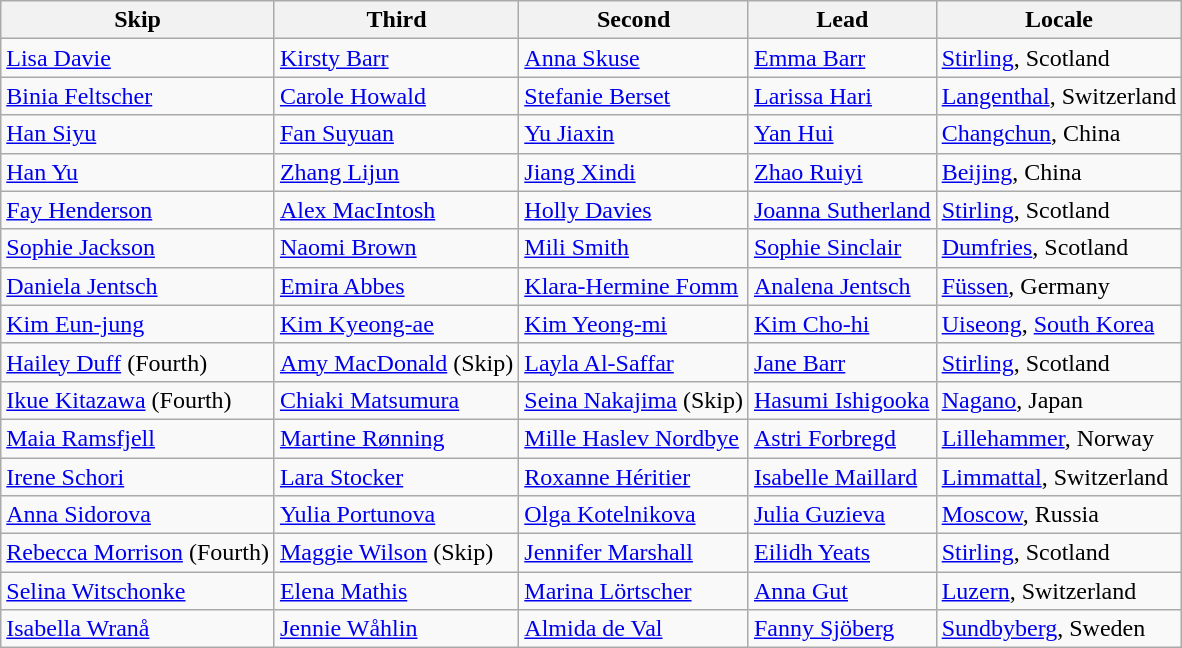<table class=wikitable>
<tr>
<th scope="col">Skip</th>
<th scope="col">Third</th>
<th scope="col">Second</th>
<th scope="col">Lead</th>
<th scope="col">Locale</th>
</tr>
<tr>
<td><a href='#'>Lisa Davie</a></td>
<td><a href='#'>Kirsty Barr</a></td>
<td><a href='#'>Anna Skuse</a></td>
<td><a href='#'>Emma Barr</a></td>
<td> <a href='#'>Stirling</a>, Scotland</td>
</tr>
<tr>
<td><a href='#'>Binia Feltscher</a></td>
<td><a href='#'>Carole Howald</a></td>
<td><a href='#'>Stefanie Berset</a></td>
<td><a href='#'>Larissa Hari</a></td>
<td> <a href='#'>Langenthal</a>, Switzerland</td>
</tr>
<tr>
<td><a href='#'>Han Siyu</a></td>
<td><a href='#'>Fan Suyuan</a></td>
<td><a href='#'>Yu Jiaxin</a></td>
<td><a href='#'>Yan Hui</a></td>
<td> <a href='#'>Changchun</a>, China</td>
</tr>
<tr>
<td><a href='#'>Han Yu</a></td>
<td><a href='#'>Zhang Lijun</a></td>
<td><a href='#'>Jiang Xindi</a></td>
<td><a href='#'>Zhao Ruiyi</a></td>
<td> <a href='#'>Beijing</a>, China</td>
</tr>
<tr>
<td><a href='#'>Fay Henderson</a></td>
<td><a href='#'>Alex MacIntosh</a></td>
<td><a href='#'>Holly Davies</a></td>
<td><a href='#'>Joanna Sutherland</a></td>
<td> <a href='#'>Stirling</a>, Scotland</td>
</tr>
<tr>
<td><a href='#'>Sophie Jackson</a></td>
<td><a href='#'>Naomi Brown</a></td>
<td><a href='#'>Mili Smith</a></td>
<td><a href='#'>Sophie Sinclair</a></td>
<td> <a href='#'>Dumfries</a>, Scotland</td>
</tr>
<tr>
<td><a href='#'>Daniela Jentsch</a></td>
<td><a href='#'>Emira Abbes</a></td>
<td><a href='#'>Klara-Hermine Fomm</a></td>
<td><a href='#'>Analena Jentsch</a></td>
<td> <a href='#'>Füssen</a>, Germany</td>
</tr>
<tr>
<td><a href='#'>Kim Eun-jung</a></td>
<td><a href='#'>Kim Kyeong-ae</a></td>
<td><a href='#'>Kim Yeong-mi</a></td>
<td><a href='#'>Kim Cho-hi</a></td>
<td> <a href='#'>Uiseong</a>, <a href='#'>South Korea</a></td>
</tr>
<tr>
<td><a href='#'>Hailey Duff</a> (Fourth)</td>
<td><a href='#'>Amy MacDonald</a> (Skip)</td>
<td><a href='#'>Layla Al-Saffar</a></td>
<td><a href='#'>Jane Barr</a></td>
<td> <a href='#'>Stirling</a>, Scotland</td>
</tr>
<tr>
<td><a href='#'>Ikue Kitazawa</a> (Fourth)</td>
<td><a href='#'>Chiaki Matsumura</a></td>
<td><a href='#'>Seina Nakajima</a> (Skip)</td>
<td><a href='#'>Hasumi Ishigooka</a></td>
<td> <a href='#'>Nagano</a>, Japan</td>
</tr>
<tr>
<td><a href='#'>Maia Ramsfjell</a></td>
<td><a href='#'>Martine Rønning</a></td>
<td><a href='#'>Mille Haslev Nordbye</a></td>
<td><a href='#'>Astri Forbregd</a></td>
<td> <a href='#'>Lillehammer</a>, Norway</td>
</tr>
<tr>
<td><a href='#'>Irene Schori</a></td>
<td><a href='#'>Lara Stocker</a></td>
<td><a href='#'>Roxanne Héritier</a></td>
<td><a href='#'>Isabelle Maillard</a></td>
<td> <a href='#'>Limmattal</a>, Switzerland</td>
</tr>
<tr>
<td><a href='#'>Anna Sidorova</a></td>
<td><a href='#'>Yulia Portunova</a></td>
<td><a href='#'>Olga Kotelnikova</a></td>
<td><a href='#'>Julia Guzieva</a></td>
<td> <a href='#'>Moscow</a>, Russia</td>
</tr>
<tr>
<td><a href='#'>Rebecca Morrison</a> (Fourth)</td>
<td><a href='#'>Maggie Wilson</a> (Skip)</td>
<td><a href='#'>Jennifer Marshall</a></td>
<td><a href='#'>Eilidh Yeats</a></td>
<td> <a href='#'>Stirling</a>, Scotland</td>
</tr>
<tr>
<td><a href='#'>Selina Witschonke</a></td>
<td><a href='#'>Elena Mathis</a></td>
<td><a href='#'>Marina Lörtscher</a></td>
<td><a href='#'>Anna Gut</a></td>
<td> <a href='#'>Luzern</a>, Switzerland</td>
</tr>
<tr>
<td><a href='#'>Isabella Wranå</a></td>
<td><a href='#'>Jennie Wåhlin</a></td>
<td><a href='#'>Almida de Val</a></td>
<td><a href='#'>Fanny Sjöberg</a></td>
<td> <a href='#'>Sundbyberg</a>, Sweden</td>
</tr>
</table>
